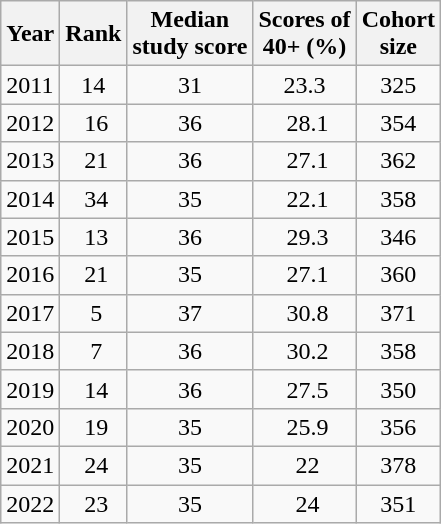<table class="wikitable">
<tr>
<th>Year</th>
<th>Rank</th>
<th>Median<br>study score</th>
<th>Scores of<br>40+ (%)</th>
<th>Cohort<br>size</th>
</tr>
<tr>
<td>2011</td>
<td align=center>14</td>
<td align=center>31</td>
<td align=center>23.3</td>
<td align=center>325</td>
</tr>
<tr>
<td>2012</td>
<td align=center> 16</td>
<td align=center>36</td>
<td align=center> 28.1</td>
<td align=center>354</td>
</tr>
<tr>
<td>2013</td>
<td align=center> 21</td>
<td align=center>36</td>
<td align=center> 27.1</td>
<td align=center>362</td>
</tr>
<tr>
<td>2014</td>
<td align=center> 34</td>
<td align=center>35</td>
<td align=center> 22.1</td>
<td align=center>358</td>
</tr>
<tr>
<td>2015</td>
<td align=center> 13</td>
<td align=center>36</td>
<td align=center> 29.3</td>
<td align=center>346</td>
</tr>
<tr>
<td>2016</td>
<td align=center> 21</td>
<td align=center>35</td>
<td align=center> 27.1</td>
<td align=center>360</td>
</tr>
<tr>
<td>2017</td>
<td align=center> 5</td>
<td align=center>37</td>
<td align=center> 30.8</td>
<td align=center>371</td>
</tr>
<tr>
<td>2018</td>
<td align=center> 7</td>
<td align=center>36</td>
<td align=center> 30.2</td>
<td align=center>358</td>
</tr>
<tr>
<td>2019</td>
<td align=center> 14</td>
<td align=center>36</td>
<td align=center> 27.5</td>
<td align=center>350</td>
</tr>
<tr>
<td>2020</td>
<td align=center> 19</td>
<td align=center>35</td>
<td align=center> 25.9</td>
<td align=center>356</td>
</tr>
<tr>
<td>2021</td>
<td align=center> 24</td>
<td align=center>35</td>
<td align=center> 22</td>
<td align=center>378</td>
</tr>
<tr>
<td>2022</td>
<td align=center> 23</td>
<td align=center>35</td>
<td align=center> 24</td>
<td align=center>351</td>
</tr>
</table>
